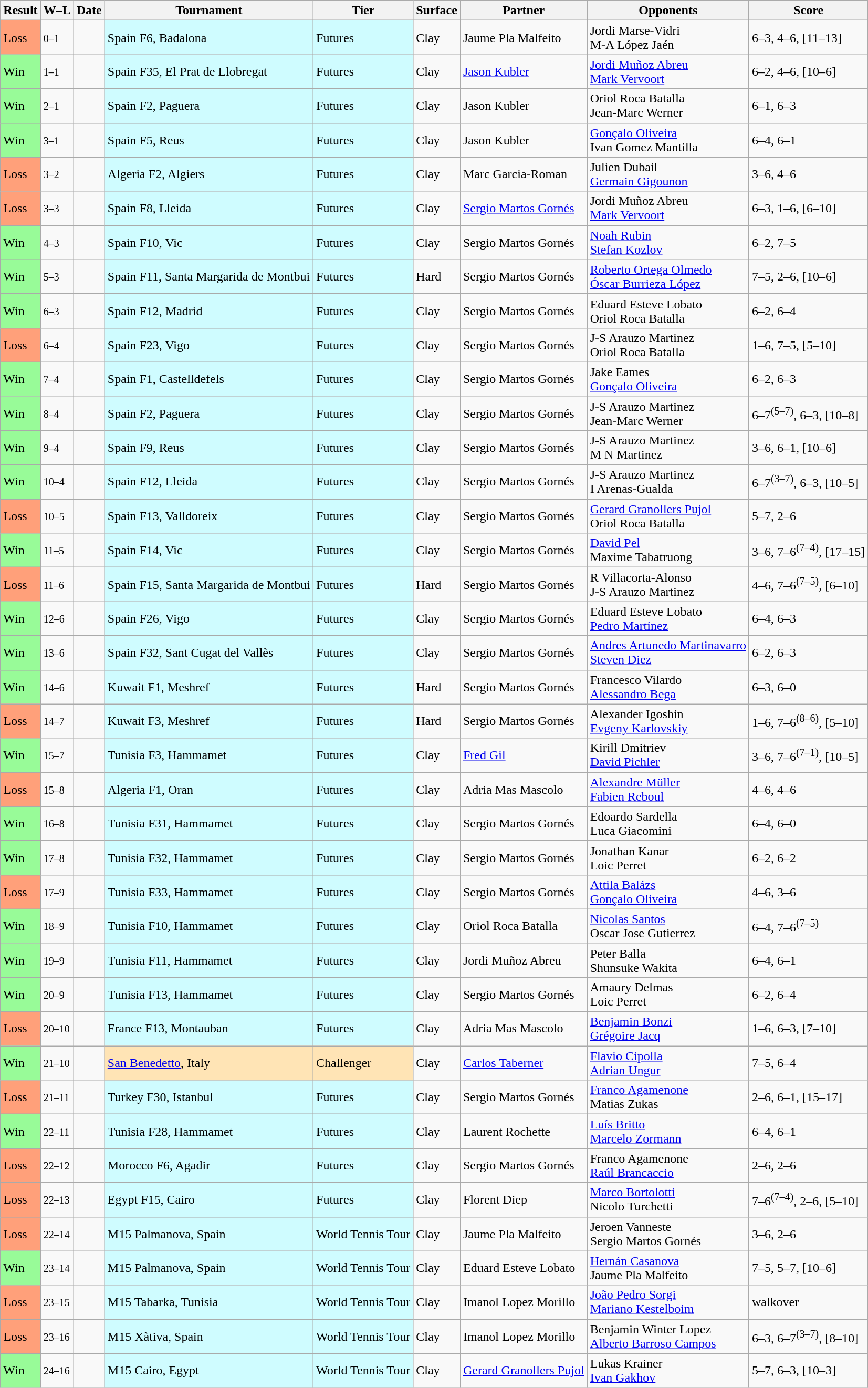<table class="sortable wikitable">
<tr>
<th>Result</th>
<th class=unsortable>W–L</th>
<th>Date</th>
<th>Tournament</th>
<th>Tier</th>
<th>Surface</th>
<th>Partner</th>
<th>Opponents</th>
<th class=unsortable>Score</th>
</tr>
<tr>
<td bgcolor=FFA07A>Loss</td>
<td><small>0–1</small></td>
<td></td>
<td style=background:#cffcff>Spain F6, Badalona</td>
<td style=background:#cffcff>Futures</td>
<td>Clay</td>
<td> Jaume Pla Malfeito</td>
<td> Jordi Marse-Vidri <br> M-A López Jaén</td>
<td>6–3, 4–6, [11–13]</td>
</tr>
<tr>
<td bgcolor=98FB98>Win</td>
<td><small>1–1</small></td>
<td></td>
<td style=background:#cffcff>Spain F35, El Prat de Llobregat</td>
<td style=background:#cffcff>Futures</td>
<td>Clay</td>
<td> <a href='#'>Jason Kubler</a></td>
<td> <a href='#'>Jordi Muñoz Abreu</a> <br> <a href='#'>Mark Vervoort</a></td>
<td>6–2, 4–6, [10–6]</td>
</tr>
<tr>
<td bgcolor=98FB98>Win</td>
<td><small>2–1</small></td>
<td></td>
<td style=background:#cffcff>Spain F2, Paguera</td>
<td style=background:#cffcff>Futures</td>
<td>Clay</td>
<td> Jason Kubler</td>
<td> Oriol Roca Batalla <br> Jean-Marc Werner</td>
<td>6–1, 6–3</td>
</tr>
<tr>
<td bgcolor=98FB98>Win</td>
<td><small>3–1</small></td>
<td></td>
<td style=background:#cffcff>Spain F5, Reus</td>
<td style=background:#cffcff>Futures</td>
<td>Clay</td>
<td> Jason Kubler</td>
<td> <a href='#'>Gonçalo Oliveira</a> <br> Ivan Gomez Mantilla</td>
<td>6–4, 6–1</td>
</tr>
<tr>
<td bgcolor=FFA07A>Loss</td>
<td><small>3–2</small></td>
<td></td>
<td style=background:#cffcff>Algeria F2, Algiers</td>
<td style=background:#cffcff>Futures</td>
<td>Clay</td>
<td> Marc Garcia-Roman</td>
<td> Julien Dubail <br> <a href='#'>Germain Gigounon</a></td>
<td>3–6, 4–6</td>
</tr>
<tr>
<td bgcolor=FFA07A>Loss</td>
<td><small>3–3</small></td>
<td></td>
<td style=background:#cffcff>Spain F8, Lleida</td>
<td style=background:#cffcff>Futures</td>
<td>Clay</td>
<td> <a href='#'>Sergio Martos Gornés</a></td>
<td> Jordi Muñoz Abreu <br> <a href='#'>Mark Vervoort</a></td>
<td>6–3, 1–6, [6–10]</td>
</tr>
<tr>
<td bgcolor=98FB98>Win</td>
<td><small>4–3</small></td>
<td></td>
<td style=background:#cffcff>Spain F10, Vic</td>
<td style=background:#cffcff>Futures</td>
<td>Clay</td>
<td> Sergio Martos Gornés</td>
<td> <a href='#'>Noah Rubin</a> <br> <a href='#'>Stefan Kozlov</a></td>
<td>6–2, 7–5</td>
</tr>
<tr>
<td bgcolor=98FB98>Win</td>
<td><small>5–3</small></td>
<td></td>
<td style=background:#cffcff>Spain F11, Santa Margarida de Montbui</td>
<td style=background:#cffcff>Futures</td>
<td>Hard</td>
<td> Sergio Martos Gornés</td>
<td> <a href='#'>Roberto Ortega Olmedo</a> <br> <a href='#'>Óscar Burrieza López</a></td>
<td>7–5, 2–6, [10–6]</td>
</tr>
<tr>
<td bgcolor=98FB98>Win</td>
<td><small>6–3</small></td>
<td></td>
<td style=background:#cffcff>Spain F12, Madrid</td>
<td style=background:#cffcff>Futures</td>
<td>Clay</td>
<td> Sergio Martos Gornés</td>
<td> Eduard Esteve Lobato <br> Oriol Roca Batalla</td>
<td>6–2, 6–4</td>
</tr>
<tr>
<td bgcolor=FFA07A>Loss</td>
<td><small>6–4</small></td>
<td></td>
<td style=background:#cffcff>Spain F23, Vigo</td>
<td style=background:#cffcff>Futures</td>
<td>Clay</td>
<td> Sergio Martos Gornés</td>
<td> J-S Arauzo Martinez <br> Oriol Roca Batalla</td>
<td>1–6, 7–5, [5–10]</td>
</tr>
<tr>
<td bgcolor=98FB98>Win</td>
<td><small>7–4</small></td>
<td></td>
<td style=background:#cffcff>Spain F1, Castelldefels</td>
<td style=background:#cffcff>Futures</td>
<td>Clay</td>
<td> Sergio Martos Gornés</td>
<td> Jake Eames <br> <a href='#'>Gonçalo Oliveira</a></td>
<td>6–2, 6–3</td>
</tr>
<tr>
<td bgcolor=98FB98>Win</td>
<td><small>8–4</small></td>
<td></td>
<td style=background:#cffcff>Spain F2, Paguera</td>
<td style=background:#cffcff>Futures</td>
<td>Clay</td>
<td> Sergio Martos Gornés</td>
<td> J-S Arauzo Martinez <br> Jean-Marc Werner</td>
<td>6–7<sup>(5–7)</sup>, 6–3, [10–8]</td>
</tr>
<tr>
<td bgcolor=98FB98>Win</td>
<td><small>9–4</small></td>
<td></td>
<td style=background:#cffcff>Spain F9, Reus</td>
<td style=background:#cffcff>Futures</td>
<td>Clay</td>
<td> Sergio Martos Gornés</td>
<td> J-S Arauzo Martinez <br> M N Martinez</td>
<td>3–6, 6–1, [10–6]</td>
</tr>
<tr>
<td bgcolor=98FB98>Win</td>
<td><small>10–4</small></td>
<td></td>
<td style=background:#cffcff>Spain F12, Lleida</td>
<td style=background:#cffcff>Futures</td>
<td>Clay</td>
<td> Sergio Martos Gornés</td>
<td> J-S Arauzo Martinez <br> I Arenas-Gualda</td>
<td>6–7<sup>(3–7)</sup>, 6–3, [10–5]</td>
</tr>
<tr>
<td bgcolor=FFA07A>Loss</td>
<td><small>10–5</small></td>
<td></td>
<td style=background:#cffcff>Spain F13, Valldoreix</td>
<td style=background:#cffcff>Futures</td>
<td>Clay</td>
<td> Sergio Martos Gornés</td>
<td> <a href='#'>Gerard Granollers Pujol</a> <br> Oriol Roca Batalla</td>
<td>5–7, 2–6</td>
</tr>
<tr>
<td bgcolor=98FB98>Win</td>
<td><small>11–5</small></td>
<td></td>
<td style=background:#cffcff>Spain F14, Vic</td>
<td style=background:#cffcff>Futures</td>
<td>Clay</td>
<td> Sergio Martos Gornés</td>
<td> <a href='#'>David Pel</a> <br> Maxime Tabatruong</td>
<td>3–6, 7–6<sup>(7–4)</sup>, [17–15]</td>
</tr>
<tr>
<td bgcolor=FFA07A>Loss</td>
<td><small>11–6</small></td>
<td></td>
<td style=background:#cffcff>Spain F15, Santa Margarida de Montbui</td>
<td style=background:#cffcff>Futures</td>
<td>Hard</td>
<td> Sergio Martos Gornés</td>
<td> R Villacorta-Alonso <br> J-S Arauzo Martinez</td>
<td>4–6, 7–6<sup>(7–5)</sup>, [6–10]</td>
</tr>
<tr>
<td bgcolor=98FB98>Win</td>
<td><small>12–6</small></td>
<td></td>
<td style=background:#cffcff>Spain F26, Vigo</td>
<td style=background:#cffcff>Futures</td>
<td>Clay</td>
<td> Sergio Martos Gornés</td>
<td> Eduard Esteve Lobato <br> <a href='#'>Pedro Martínez</a></td>
<td>6–4, 6–3</td>
</tr>
<tr>
<td bgcolor=98FB98>Win</td>
<td><small>13–6</small></td>
<td></td>
<td style=background:#cffcff>Spain F32, Sant Cugat del Vallès</td>
<td style=background:#cffcff>Futures</td>
<td>Clay</td>
<td> Sergio Martos Gornés</td>
<td> <a href='#'>Andres Artunedo Martinavarro</a> <br> <a href='#'>Steven Diez</a></td>
<td>6–2, 6–3</td>
</tr>
<tr>
<td bgcolor=98FB98>Win</td>
<td><small>14–6</small></td>
<td></td>
<td style=background:#cffcff>Kuwait F1, Meshref</td>
<td style=background:#cffcff>Futures</td>
<td>Hard</td>
<td> Sergio Martos Gornés</td>
<td> Francesco Vilardo <br> <a href='#'>Alessandro Bega</a></td>
<td>6–3, 6–0</td>
</tr>
<tr>
<td bgcolor=FFA07A>Loss</td>
<td><small>14–7</small></td>
<td></td>
<td style=background:#cffcff>Kuwait F3, Meshref</td>
<td style=background:#cffcff>Futures</td>
<td>Hard</td>
<td> Sergio Martos Gornés</td>
<td> Alexander Igoshin <br> <a href='#'>Evgeny Karlovskiy</a></td>
<td>1–6, 7–6<sup>(8–6)</sup>, [5–10]</td>
</tr>
<tr>
<td bgcolor=98FB98>Win</td>
<td><small>15–7</small></td>
<td></td>
<td style=background:#cffcff>Tunisia F3, Hammamet</td>
<td style=background:#cffcff>Futures</td>
<td>Clay</td>
<td> <a href='#'>Fred Gil</a></td>
<td> Kirill Dmitriev <br> <a href='#'>David Pichler</a></td>
<td>3–6, 7–6<sup>(7–1)</sup>, [10–5]</td>
</tr>
<tr>
<td bgcolor=FFA07A>Loss</td>
<td><small>15–8</small></td>
<td></td>
<td style=background:#cffcff>Algeria F1, Oran</td>
<td style=background:#cffcff>Futures</td>
<td>Clay</td>
<td> Adria Mas Mascolo</td>
<td> <a href='#'>Alexandre Müller</a> <br> <a href='#'>Fabien Reboul</a></td>
<td>4–6, 4–6</td>
</tr>
<tr>
<td bgcolor=98FB98>Win</td>
<td><small>16–8</small></td>
<td></td>
<td style=background:#cffcff>Tunisia F31, Hammamet</td>
<td style=background:#cffcff>Futures</td>
<td>Clay</td>
<td> Sergio Martos Gornés</td>
<td> Edoardo Sardella <br> Luca Giacomini</td>
<td>6–4, 6–0</td>
</tr>
<tr>
<td bgcolor=98FB98>Win</td>
<td><small>17–8</small></td>
<td></td>
<td style=background:#cffcff>Tunisia F32, Hammamet</td>
<td style=background:#cffcff>Futures</td>
<td>Clay</td>
<td> Sergio Martos Gornés</td>
<td> Jonathan Kanar <br> Loic Perret</td>
<td>6–2, 6–2</td>
</tr>
<tr>
<td bgcolor=FFA07A>Loss</td>
<td><small>17–9</small></td>
<td></td>
<td style=background:#cffcff>Tunisia F33, Hammamet</td>
<td style=background:#cffcff>Futures</td>
<td>Clay</td>
<td> Sergio Martos Gornés</td>
<td> <a href='#'>Attila Balázs</a> <br> <a href='#'>Gonçalo Oliveira</a></td>
<td>4–6, 3–6</td>
</tr>
<tr>
<td bgcolor=98FB98>Win</td>
<td><small>18–9</small></td>
<td></td>
<td style=background:#cffcff>Tunisia F10, Hammamet</td>
<td style=background:#cffcff>Futures</td>
<td>Clay</td>
<td> Oriol Roca Batalla</td>
<td> <a href='#'>Nicolas Santos</a> <br> Oscar Jose Gutierrez</td>
<td>6–4, 7–6<sup>(7–5)</sup></td>
</tr>
<tr>
<td bgcolor=98FB98>Win</td>
<td><small>19–9</small></td>
<td></td>
<td style=background:#cffcff>Tunisia F11, Hammamet</td>
<td style=background:#cffcff>Futures</td>
<td>Clay</td>
<td> Jordi Muñoz Abreu</td>
<td> Peter Balla <br> Shunsuke Wakita</td>
<td>6–4, 6–1</td>
</tr>
<tr>
<td bgcolor=98FB98>Win</td>
<td><small>20–9</small></td>
<td></td>
<td style=background:#cffcff>Tunisia F13, Hammamet</td>
<td style=background:#cffcff>Futures</td>
<td>Clay</td>
<td> Sergio Martos Gornés</td>
<td> Amaury Delmas <br> Loic Perret</td>
<td>6–2, 6–4</td>
</tr>
<tr>
<td bgcolor=FFA07A>Loss</td>
<td><small>20–10</small></td>
<td></td>
<td style=background:#cffcff>France F13, Montauban</td>
<td style=background:#cffcff>Futures</td>
<td>Clay</td>
<td> Adria Mas Mascolo</td>
<td> <a href='#'>Benjamin Bonzi</a> <br> <a href='#'>Grégoire Jacq</a></td>
<td>1–6, 6–3, [7–10]</td>
</tr>
<tr>
<td bgcolor=98FB98>Win</td>
<td><small>21–10</small></td>
<td></td>
<td style="background:moccasin;"><a href='#'>San Benedetto</a>, Italy</td>
<td style="background:moccasin;">Challenger</td>
<td>Clay</td>
<td> <a href='#'>Carlos Taberner</a></td>
<td> <a href='#'>Flavio Cipolla</a><br> <a href='#'>Adrian Ungur</a></td>
<td>7–5, 6–4</td>
</tr>
<tr>
<td bgcolor=FFA07A>Loss</td>
<td><small>21–11</small></td>
<td></td>
<td style=background:#cffcff>Turkey F30, Istanbul</td>
<td style=background:#cffcff>Futures</td>
<td>Clay</td>
<td> Sergio Martos Gornés</td>
<td> <a href='#'>Franco Agamenone</a> <br> Matias Zukas</td>
<td>2–6, 6–1, [15–17]</td>
</tr>
<tr>
<td bgcolor=98FB98>Win</td>
<td><small>22–11</small></td>
<td></td>
<td style=background:#cffcff>Tunisia F28, Hammamet</td>
<td style=background:#cffcff>Futures</td>
<td>Clay</td>
<td> Laurent Rochette</td>
<td> <a href='#'>Luís Britto</a> <br> <a href='#'>Marcelo Zormann</a></td>
<td>6–4, 6–1</td>
</tr>
<tr>
<td bgcolor=FFA07A>Loss</td>
<td><small>22–12</small></td>
<td></td>
<td style=background:#cffcff>Morocco F6, Agadir</td>
<td style=background:#cffcff>Futures</td>
<td>Clay</td>
<td> Sergio Martos Gornés</td>
<td> Franco Agamenone <br> <a href='#'>Raúl Brancaccio</a></td>
<td>2–6, 2–6</td>
</tr>
<tr>
<td bgcolor=FFA07A>Loss</td>
<td><small>22–13</small></td>
<td></td>
<td style=background:#cffcff>Egypt F15, Cairo</td>
<td style=background:#cffcff>Futures</td>
<td>Clay</td>
<td> Florent Diep</td>
<td> <a href='#'>Marco Bortolotti</a> <br> Nicolo Turchetti</td>
<td>7–6<sup>(7–4)</sup>, 2–6, [5–10]</td>
</tr>
<tr>
<td bgcolor=FFA07A>Loss</td>
<td><small>22–14</small></td>
<td></td>
<td style=background:#cffcff>M15 Palmanova, Spain</td>
<td style=background:#cffcff>World Tennis Tour</td>
<td>Clay</td>
<td> Jaume Pla Malfeito</td>
<td> Jeroen Vanneste <br> Sergio Martos Gornés</td>
<td>3–6, 2–6</td>
</tr>
<tr>
<td bgcolor=98FB98>Win</td>
<td><small>23–14</small></td>
<td></td>
<td style=background:#cffcff>M15 Palmanova, Spain</td>
<td style=background:#cffcff>World Tennis Tour</td>
<td>Clay</td>
<td> Eduard Esteve Lobato</td>
<td> <a href='#'>Hernán Casanova</a> <br> Jaume Pla Malfeito</td>
<td>7–5, 5–7, [10–6]</td>
</tr>
<tr>
<td bgcolor=FFA07A>Loss</td>
<td><small>23–15</small></td>
<td></td>
<td style=background:#cffcff>M15 Tabarka, Tunisia</td>
<td style=background:#cffcff>World Tennis Tour</td>
<td>Clay</td>
<td> Imanol Lopez Morillo</td>
<td> <a href='#'>João Pedro Sorgi</a> <br> <a href='#'>Mariano Kestelboim</a></td>
<td>walkover</td>
</tr>
<tr>
<td bgcolor=FFA07A>Loss</td>
<td><small>23–16</small></td>
<td></td>
<td style=background:#cffcff>M15 Xàtiva, Spain</td>
<td style=background:#cffcff>World Tennis Tour</td>
<td>Clay</td>
<td> Imanol Lopez Morillo</td>
<td> Benjamin Winter Lopez <br> <a href='#'>Alberto Barroso Campos</a></td>
<td>6–3, 6–7<sup>(3–7)</sup>, [8–10]</td>
</tr>
<tr>
<td bgcolor=98FB98>Win</td>
<td><small>24–16</small></td>
<td></td>
<td style=background:#cffcff>M15 Cairo, Egypt</td>
<td style=background:#cffcff>World Tennis Tour</td>
<td>Clay</td>
<td> <a href='#'>Gerard Granollers Pujol</a></td>
<td> Lukas Krainer <br> <a href='#'>Ivan Gakhov</a></td>
<td>5–7, 6–3, [10–3]</td>
</tr>
</table>
